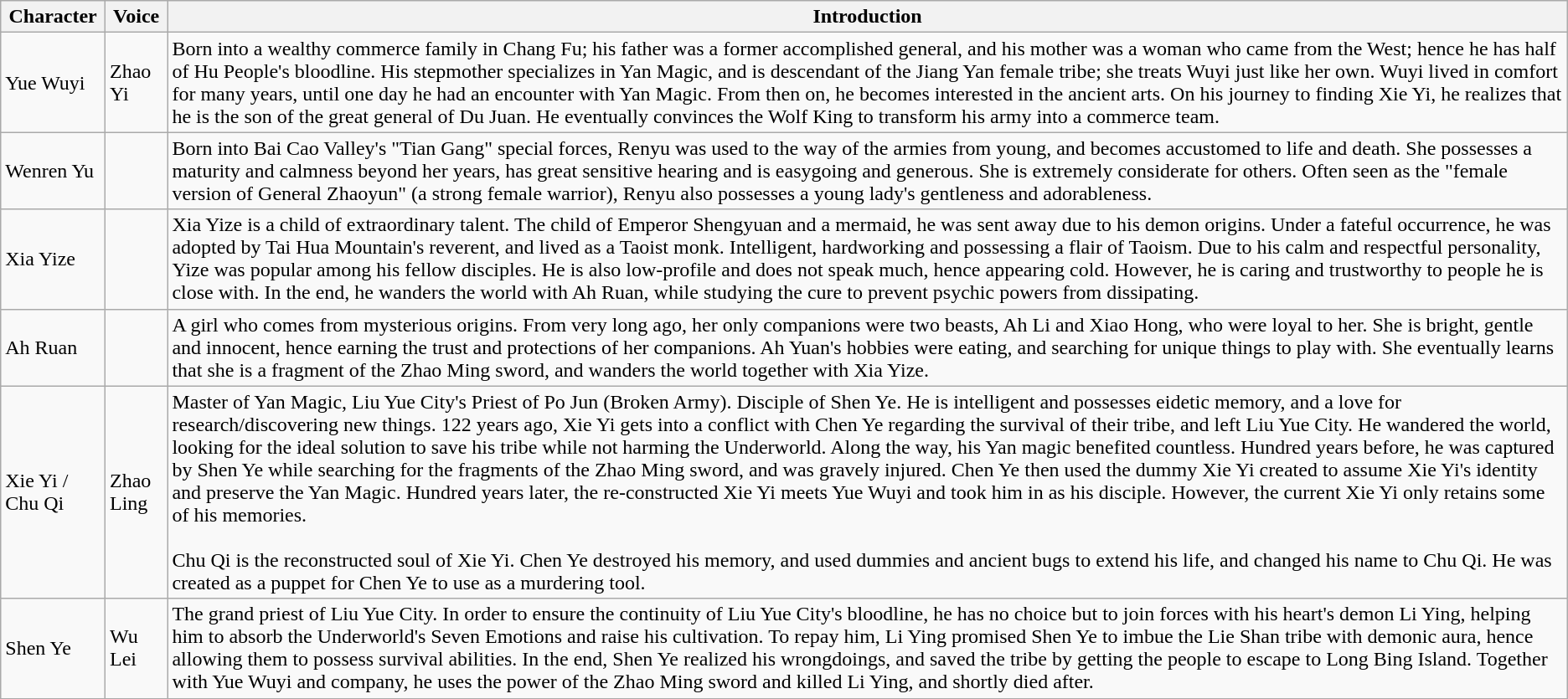<table class="wikitable">
<tr>
<th>Character</th>
<th>Voice</th>
<th>Introduction</th>
</tr>
<tr>
<td>Yue Wuyi</td>
<td>Zhao Yi</td>
<td>Born into a wealthy commerce family in Chang Fu; his father was a former accomplished general, and his mother was a woman who came from the West; hence he has half of Hu People's bloodline. His stepmother specializes in Yan Magic, and is descendant of the Jiang Yan female tribe; she treats Wuyi just like her own. Wuyi lived in comfort for many years, until one day he had an encounter with Yan Magic. From then on, he becomes interested in the ancient arts. On his journey to finding Xie Yi, he realizes that he is the son of the great general of Du Juan. He eventually convinces the Wolf King to transform his army into a commerce team.</td>
</tr>
<tr>
<td>Wenren Yu</td>
<td></td>
<td>Born into Bai Cao Valley's "Tian Gang" special forces, Renyu was used to the way of the armies from young, and becomes accustomed to life and death. She possesses a maturity and calmness beyond her years, has great sensitive hearing and is easygoing and generous. She is extremely considerate for others. Often seen as the "female version of General Zhaoyun" (a strong female warrior), Renyu also possesses a young lady's gentleness and adorableness.</td>
</tr>
<tr>
<td>Xia Yize</td>
<td></td>
<td>Xia Yize is a child of extraordinary talent. The child of Emperor Shengyuan and a mermaid, he was sent away due to his demon origins. Under a fateful occurrence, he was adopted by Tai Hua Mountain's reverent, and lived as a Taoist monk. Intelligent, hardworking and possessing a flair of Taoism. Due to his calm and respectful personality, Yize was popular among his fellow disciples. He is also low-profile and does not speak much, hence appearing cold. However, he is caring and trustworthy to people he is close with. In the end, he wanders the world with Ah Ruan, while studying the cure to prevent psychic powers from dissipating.</td>
</tr>
<tr>
<td>Ah Ruan</td>
<td></td>
<td>A girl who comes from mysterious origins. From very long ago, her only companions were two beasts, Ah Li and Xiao Hong, who were loyal to her. She is bright, gentle and innocent, hence earning the trust and protections of her companions. Ah Yuan's hobbies were eating, and searching for unique things to play with. She eventually learns that she is a fragment of the Zhao Ming sword, and wanders the world together with Xia Yize.</td>
</tr>
<tr>
<td>Xie Yi / Chu Qi</td>
<td>Zhao Ling</td>
<td>Master of Yan Magic, Liu Yue City's Priest of Po Jun (Broken Army). Disciple of Shen Ye. He is intelligent and possesses eidetic memory, and a love for research/discovering new things. 122 years ago, Xie Yi gets into a conflict with Chen Ye regarding the survival of their tribe, and left Liu Yue City. He wandered the world, looking for the ideal solution to save his tribe while not harming the Underworld. Along the way, his Yan magic benefited countless. Hundred years before, he was captured by Shen Ye while searching for the fragments of the Zhao Ming sword, and was gravely injured. Chen Ye then used the dummy Xie Yi created to assume Xie Yi's identity and preserve the Yan Magic. Hundred years later, the re-constructed Xie Yi meets Yue Wuyi and took him in as his disciple. However, the current Xie Yi only retains some of his memories.<br><br>Chu Qi is the reconstructed soul of Xie Yi. Chen Ye destroyed his memory, and used dummies and ancient bugs to extend his life, and changed his name to Chu Qi. He was created as a puppet for Chen Ye to use as a murdering tool.</td>
</tr>
<tr>
<td>Shen Ye</td>
<td>Wu Lei</td>
<td>The grand priest of Liu Yue City. In order to ensure the continuity of Liu Yue City's bloodline, he has no choice but to join forces with his heart's demon Li Ying, helping him to absorb the Underworld's Seven Emotions and raise his cultivation. To repay him, Li Ying promised Shen Ye to imbue the Lie Shan tribe with demonic aura, hence allowing them to possess survival abilities. In the end, Shen Ye realized his wrongdoings, and saved the tribe by getting the people to escape to Long Bing Island. Together with Yue Wuyi and company, he uses the power of the Zhao Ming sword and killed Li Ying, and shortly died after.</td>
</tr>
</table>
